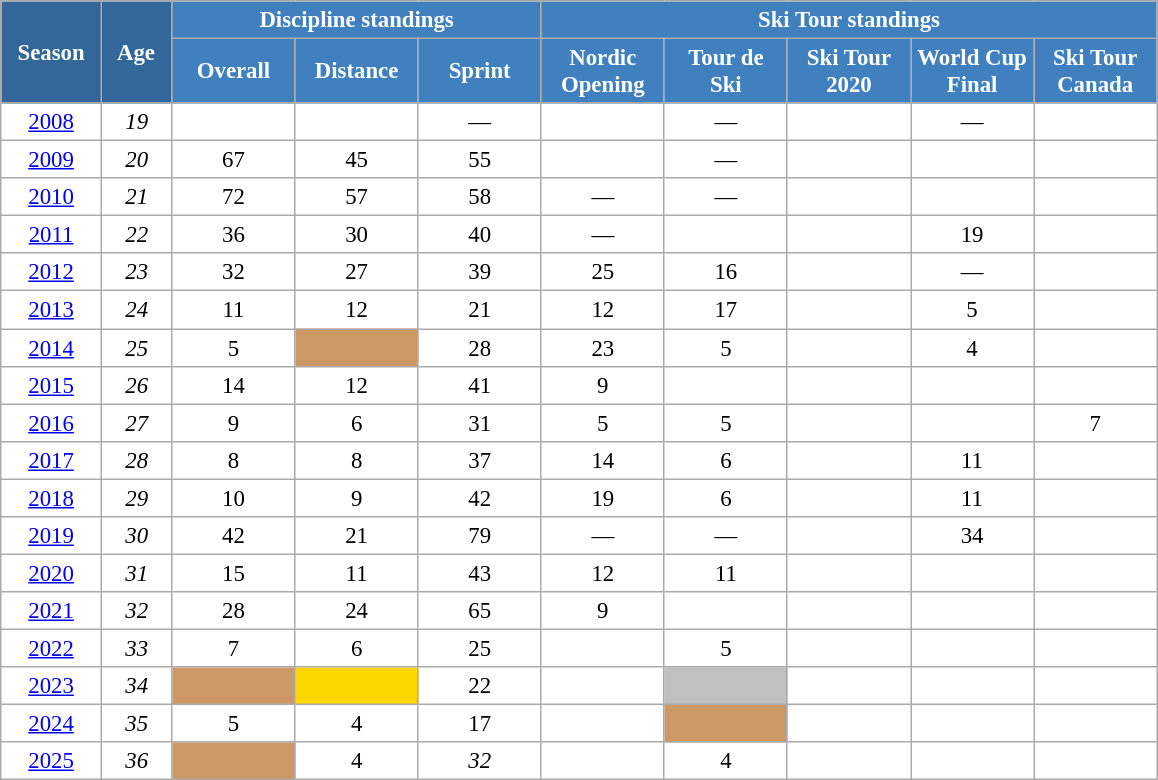<table class="wikitable" style="font-size:95%; text-align:center; border:grey solid 1px; border-collapse:collapse; background:#ffffff;">
<tr>
<th style="background-color:#369; color:white; width:60px;" rowspan="2"> Season </th>
<th style="background-color:#369; color:white; width:40px;" rowspan="2"> Age </th>
<th style="background-color:#4180be; color:white;" colspan="3">Discipline standings</th>
<th style="background-color:#4180be; color:white;" colspan="5">Ski Tour standings</th>
</tr>
<tr>
<th style="background-color:#4180be; color:white; width:75px;">Overall</th>
<th style="background-color:#4180be; color:white; width:75px;">Distance</th>
<th style="background-color:#4180be; color:white; width:75px;">Sprint</th>
<th style="background-color:#4180be; color:white; width:75px;">Nordic<br>Opening</th>
<th style="background-color:#4180be; color:white; width:75px;">Tour de<br>Ski</th>
<th style="background-color:#4180be; color:white; width:75px;">Ski Tour<br>2020</th>
<th style="background-color:#4180be; color:white; width:75px;">World Cup<br>Final</th>
<th style="background-color:#4180be; color:white; width:75px;">Ski Tour<br>Canada</th>
</tr>
<tr>
<td><a href='#'>2008</a></td>
<td><em>19</em></td>
<td></td>
<td></td>
<td>—</td>
<td></td>
<td>—</td>
<td></td>
<td>—</td>
<td></td>
</tr>
<tr>
<td><a href='#'>2009</a></td>
<td><em>20</em></td>
<td>67</td>
<td>45</td>
<td>55</td>
<td></td>
<td>—</td>
<td></td>
<td></td>
<td></td>
</tr>
<tr>
<td><a href='#'>2010</a></td>
<td><em>21</em></td>
<td>72</td>
<td>57</td>
<td>58</td>
<td>—</td>
<td>—</td>
<td></td>
<td></td>
<td></td>
</tr>
<tr>
<td><a href='#'>2011</a></td>
<td><em>22</em></td>
<td>36</td>
<td>30</td>
<td>40</td>
<td>—</td>
<td></td>
<td></td>
<td>19</td>
<td></td>
</tr>
<tr>
<td><a href='#'>2012</a></td>
<td><em>23</em></td>
<td>32</td>
<td>27</td>
<td>39</td>
<td>25</td>
<td>16</td>
<td></td>
<td>—</td>
<td></td>
</tr>
<tr>
<td><a href='#'>2013</a></td>
<td><em>24</em></td>
<td>11</td>
<td>12</td>
<td>21</td>
<td>12</td>
<td>17</td>
<td></td>
<td>5</td>
<td></td>
</tr>
<tr>
<td><a href='#'>2014</a></td>
<td><em>25</em></td>
<td>5</td>
<td style="background:#c96;"></td>
<td>28</td>
<td>23</td>
<td>5</td>
<td></td>
<td>4</td>
<td></td>
</tr>
<tr>
<td><a href='#'>2015</a></td>
<td><em>26</em></td>
<td>14</td>
<td>12</td>
<td>41</td>
<td>9</td>
<td></td>
<td></td>
<td></td>
<td></td>
</tr>
<tr>
<td><a href='#'>2016</a></td>
<td><em>27</em></td>
<td>9</td>
<td>6</td>
<td>31</td>
<td>5</td>
<td>5</td>
<td></td>
<td></td>
<td>7</td>
</tr>
<tr>
<td><a href='#'>2017</a></td>
<td><em>28</em></td>
<td>8</td>
<td>8</td>
<td>37</td>
<td>14</td>
<td>6</td>
<td></td>
<td>11</td>
<td></td>
</tr>
<tr>
<td><a href='#'>2018</a></td>
<td><em>29</em></td>
<td>10</td>
<td>9</td>
<td>42</td>
<td>19</td>
<td>6</td>
<td></td>
<td>11</td>
<td></td>
</tr>
<tr>
<td><a href='#'>2019</a></td>
<td><em>30</em></td>
<td>42</td>
<td>21</td>
<td>79</td>
<td>—</td>
<td>—</td>
<td></td>
<td>34</td>
<td></td>
</tr>
<tr>
<td><a href='#'>2020</a></td>
<td><em>31</em></td>
<td>15</td>
<td>11</td>
<td>43</td>
<td>12</td>
<td>11</td>
<td></td>
<td></td>
<td></td>
</tr>
<tr>
<td><a href='#'>2021</a></td>
<td><em>32</em></td>
<td>28</td>
<td>24</td>
<td>65</td>
<td>9</td>
<td></td>
<td></td>
<td></td>
<td></td>
</tr>
<tr>
<td><a href='#'>2022</a></td>
<td><em>33</em></td>
<td>7</td>
<td>6</td>
<td>25</td>
<td></td>
<td>5</td>
<td></td>
<td></td>
<td></td>
</tr>
<tr>
<td><a href='#'>2023</a></td>
<td><em>34</em></td>
<td style="background:#c96;"></td>
<td style="background:gold;"></td>
<td>22</td>
<td></td>
<td style="background:silver;"></td>
<td></td>
<td></td>
<td></td>
</tr>
<tr>
<td><a href='#'>2024</a></td>
<td><em>35</em></td>
<td>5</td>
<td>4</td>
<td>17</td>
<td></td>
<td style="background:#c96;"></td>
<td></td>
<td></td>
<td></td>
</tr>
<tr>
<td><a href='#'>2025</a></td>
<td><em>36</em></td>
<td style="background:#c96;"></td>
<td>4</td>
<td><em>32</em></td>
<td></td>
<td>4</td>
<td></td>
<td></td>
<td></td>
</tr>
</table>
